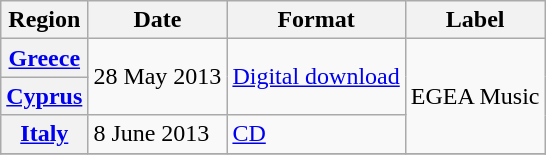<table class="wikitable plainrowheaders">
<tr>
<th scope="col">Region</th>
<th scope="col">Date</th>
<th scope="col">Format</th>
<th scope="col">Label</th>
</tr>
<tr>
<th scope="row"><a href='#'>Greece</a></th>
<td rowspan="2">28 May 2013</td>
<td rowspan="2"><a href='#'>Digital download</a></td>
<td rowspan="3">EGEA Music</td>
</tr>
<tr>
<th scope="row"><a href='#'>Cyprus</a></th>
</tr>
<tr>
<th scope="row"><a href='#'>Italy</a></th>
<td>8 June 2013</td>
<td><a href='#'>CD</a></td>
</tr>
<tr>
</tr>
</table>
